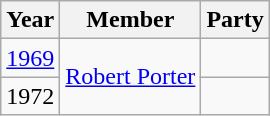<table class="wikitable">
<tr>
<th>Year</th>
<th>Member</th>
<th colspan=2>Party</th>
</tr>
<tr>
<td><a href='#'>1969</a></td>
<td rowspan="2"><a href='#'>Robert Porter</a></td>
<td></td>
</tr>
<tr>
<td>1972</td>
<td></td>
</tr>
</table>
